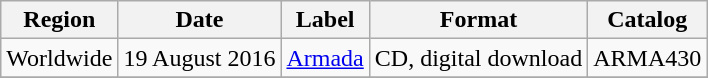<table class=wikitable>
<tr>
<th>Region</th>
<th>Date</th>
<th>Label</th>
<th>Format</th>
<th>Catalog</th>
</tr>
<tr>
<td>Worldwide</td>
<td>19 August 2016</td>
<td><a href='#'>Armada</a></td>
<td>CD, digital download</td>
<td>ARMA430</td>
</tr>
<tr>
</tr>
</table>
